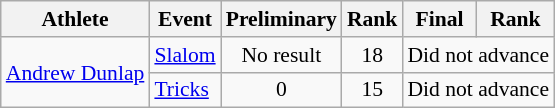<table class="wikitable" style="font-size:90%">
<tr>
<th>Athlete</th>
<th>Event</th>
<th>Preliminary</th>
<th>Rank</th>
<th>Final</th>
<th>Rank</th>
</tr>
<tr align=center>
<td align=left rowspan=3><a href='#'>Andrew Dunlap</a></td>
<td align=left><a href='#'>Slalom</a></td>
<td>No result</td>
<td>18</td>
<td align=center colspan=2>Did not advance</td>
</tr>
<tr align=center>
<td align=left><a href='#'>Tricks</a></td>
<td>0</td>
<td>15</td>
<td align=center colspan=2>Did not advance</td>
</tr>
</table>
